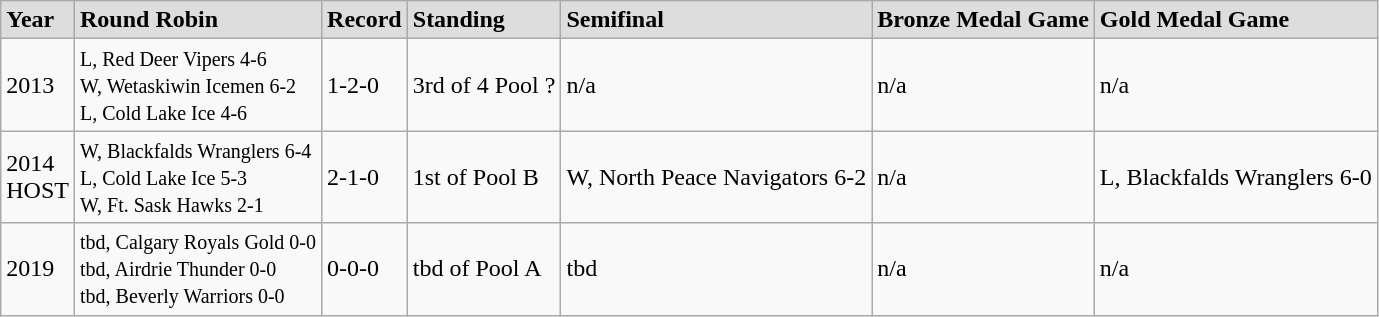<table class="wikitable">
<tr style="font-weight:bold; background-color:#dddddd;" |>
<td>Year</td>
<td>Round Robin</td>
<td>Record</td>
<td>Standing</td>
<td>Semifinal</td>
<td>Bronze Medal Game</td>
<td>Gold Medal Game</td>
</tr>
<tr>
<td>2013</td>
<td><small> L, Red Deer Vipers 4-6<br>W, Wetaskiwin Icemen 6-2<br>L, Cold Lake Ice 4-6</small></td>
<td>1-2-0</td>
<td>3rd of 4 Pool ?</td>
<td>n/a</td>
<td>n/a</td>
<td>n/a</td>
</tr>
<tr>
<td>2014<br>HOST</td>
<td><small> W, Blackfalds Wranglers 6-4<br>L, Cold Lake Ice 5-3<br>W, Ft. Sask Hawks 2-1</small></td>
<td>2-1-0</td>
<td>1st of Pool B</td>
<td>W, North Peace Navigators 6-2</td>
<td>n/a</td>
<td>L, Blackfalds Wranglers 6-0</td>
</tr>
<tr>
<td>2019</td>
<td><small> tbd, Calgary Royals Gold 0-0<br>tbd, Airdrie Thunder 0-0<br>tbd, Beverly Warriors 0-0</small></td>
<td>0-0-0</td>
<td>tbd of Pool A</td>
<td>tbd</td>
<td>n/a</td>
<td>n/a</td>
</tr>
</table>
